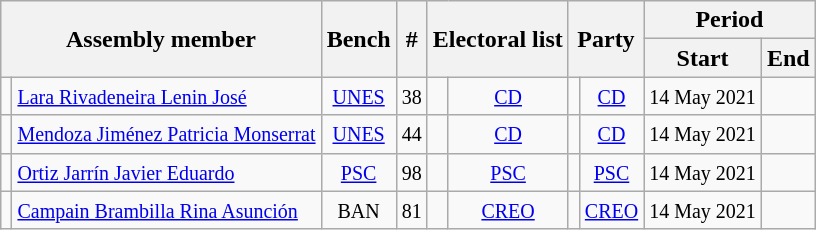<table class="wikitable sortable" style="text-align:center; margin:auto;">
<tr>
<th colspan="2" rowspan="2">Assembly member</th>
<th rowspan="2">Bench</th>
<th rowspan="2">#</th>
<th colspan="2" rowspan="2">Electoral list</th>
<th colspan="2" rowspan="2">Party</th>
<th colspan="2">Period</th>
</tr>
<tr>
<th>Start</th>
<th>End</th>
</tr>
<tr>
<td></td>
<td align="left"><small><a href='#'>Lara Rivadeneira Lenin José</a></small></td>
<td><small><a href='#'>UNES</a></small></td>
<td><small>38</small></td>
<td></td>
<td><small><a href='#'>CD</a></small></td>
<td></td>
<td><small><a href='#'>CD</a></small></td>
<td><small>14 May 2021</small></td>
<td></td>
</tr>
<tr>
<td></td>
<td align="left"><small><a href='#'>Mendoza Jiménez Patricia Monserrat</a></small></td>
<td><small><a href='#'>UNES</a></small></td>
<td><small>44</small></td>
<td></td>
<td><small><a href='#'>CD</a></small></td>
<td></td>
<td><small><a href='#'>CD</a></small></td>
<td><small>14 May 2021</small></td>
<td></td>
</tr>
<tr>
<td></td>
<td align="left"><small><a href='#'>Ortiz Jarrín Javier Eduardo</a></small></td>
<td><small><a href='#'>PSC</a></small></td>
<td><small>98</small></td>
<td></td>
<td><small><a href='#'>PSC</a></small></td>
<td></td>
<td><small><a href='#'>PSC</a></small></td>
<td><small>14 May 2021</small></td>
<td></td>
</tr>
<tr>
<td></td>
<td align="left"><small><a href='#'>Campain Brambilla Rina Asunción</a></small></td>
<td><small>BAN</small></td>
<td><small>81</small></td>
<td></td>
<td><small><a href='#'>CREO</a></small></td>
<td></td>
<td><small><a href='#'>CREO</a></small></td>
<td><small>14 May 2021</small></td>
<td></td>
</tr>
</table>
